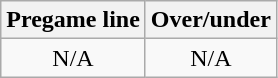<table class="wikitable">
<tr align="center">
<th style=>Pregame line</th>
<th style=>Over/under</th>
</tr>
<tr align="center">
<td>N/A</td>
<td>N/A</td>
</tr>
</table>
